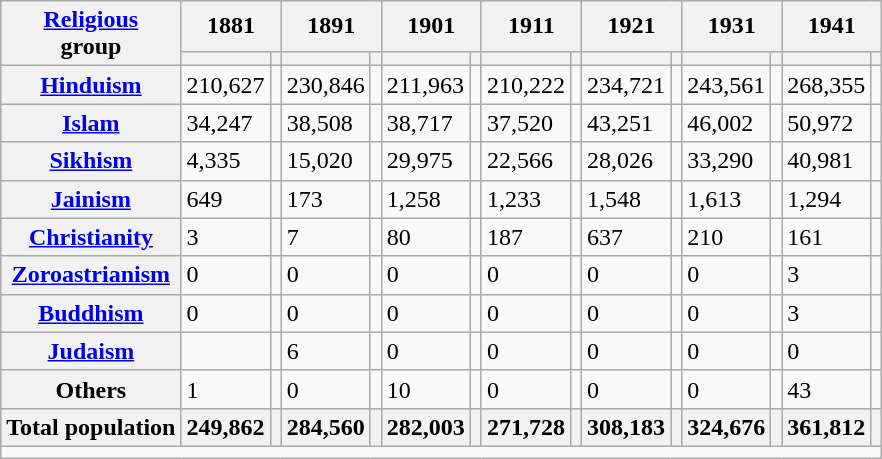<table class="wikitable sortable">
<tr>
<th rowspan="2"><a href='#'>Religious</a><br>group</th>
<th colspan="2">1881</th>
<th colspan="2">1891</th>
<th colspan="2">1901</th>
<th colspan="2">1911</th>
<th colspan="2">1921</th>
<th colspan="2">1931</th>
<th colspan="2">1941</th>
</tr>
<tr>
<th><a href='#'></a></th>
<th></th>
<th></th>
<th></th>
<th></th>
<th></th>
<th></th>
<th></th>
<th></th>
<th></th>
<th></th>
<th></th>
<th></th>
<th></th>
</tr>
<tr>
<th><a href='#'>Hinduism</a> </th>
<td>210,627</td>
<td></td>
<td>230,846</td>
<td></td>
<td>211,963</td>
<td></td>
<td>210,222</td>
<td></td>
<td>234,721</td>
<td></td>
<td>243,561</td>
<td></td>
<td>268,355</td>
<td></td>
</tr>
<tr>
<th><a href='#'>Islam</a> </th>
<td>34,247</td>
<td></td>
<td>38,508</td>
<td></td>
<td>38,717</td>
<td></td>
<td>37,520</td>
<td></td>
<td>43,251</td>
<td></td>
<td>46,002</td>
<td></td>
<td>50,972</td>
<td></td>
</tr>
<tr>
<th><a href='#'>Sikhism</a> </th>
<td>4,335</td>
<td></td>
<td>15,020</td>
<td></td>
<td>29,975</td>
<td></td>
<td>22,566</td>
<td></td>
<td>28,026</td>
<td></td>
<td>33,290</td>
<td></td>
<td>40,981</td>
<td></td>
</tr>
<tr>
<th><a href='#'>Jainism</a> </th>
<td>649</td>
<td></td>
<td>173</td>
<td></td>
<td>1,258</td>
<td></td>
<td>1,233</td>
<td></td>
<td>1,548</td>
<td></td>
<td>1,613</td>
<td></td>
<td>1,294</td>
<td></td>
</tr>
<tr>
<th><a href='#'>Christianity</a> </th>
<td>3</td>
<td></td>
<td>7</td>
<td></td>
<td>80</td>
<td></td>
<td>187</td>
<td></td>
<td>637</td>
<td></td>
<td>210</td>
<td></td>
<td>161</td>
<td></td>
</tr>
<tr>
<th><a href='#'>Zoroastrianism</a> </th>
<td>0</td>
<td></td>
<td>0</td>
<td></td>
<td>0</td>
<td></td>
<td>0</td>
<td></td>
<td>0</td>
<td></td>
<td>0</td>
<td></td>
<td>3</td>
<td></td>
</tr>
<tr>
<th><a href='#'>Buddhism</a> </th>
<td>0</td>
<td></td>
<td>0</td>
<td></td>
<td>0</td>
<td></td>
<td>0</td>
<td></td>
<td>0</td>
<td></td>
<td>0</td>
<td></td>
<td>3</td>
<td></td>
</tr>
<tr>
<th><a href='#'>Judaism</a> </th>
<td></td>
<td></td>
<td>6</td>
<td></td>
<td>0</td>
<td></td>
<td>0</td>
<td></td>
<td>0</td>
<td></td>
<td>0</td>
<td></td>
<td>0</td>
<td></td>
</tr>
<tr>
<th>Others</th>
<td>1</td>
<td></td>
<td>0</td>
<td></td>
<td>10</td>
<td></td>
<td>0</td>
<td></td>
<td>0</td>
<td></td>
<td>0</td>
<td></td>
<td>43</td>
<td></td>
</tr>
<tr>
<th>Total population</th>
<th>249,862</th>
<th></th>
<th>284,560</th>
<th></th>
<th>282,003</th>
<th></th>
<th>271,728</th>
<th></th>
<th>308,183</th>
<th></th>
<th>324,676</th>
<th></th>
<th>361,812</th>
<th></th>
</tr>
<tr class="sortbottom">
<td colspan="15"></td>
</tr>
</table>
